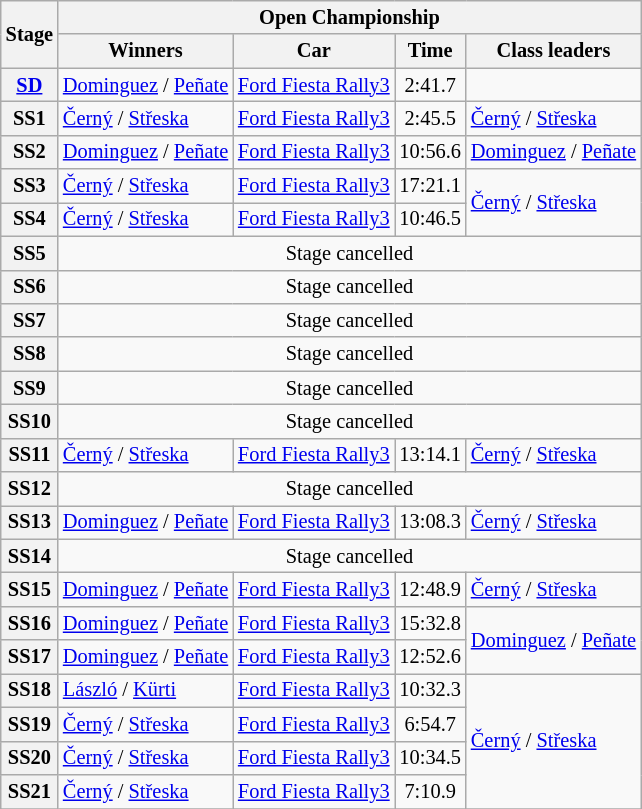<table class="wikitable" style="font-size:85%">
<tr>
<th rowspan="2">Stage</th>
<th colspan="4">Open Championship</th>
</tr>
<tr>
<th>Winners</th>
<th>Car</th>
<th>Time</th>
<th>Class leaders</th>
</tr>
<tr>
<th><a href='#'>SD</a></th>
<td><a href='#'>Dominguez</a> / <a href='#'>Peñate</a></td>
<td><a href='#'>Ford Fiesta Rally3</a></td>
<td align="center">2:41.7</td>
<td></td>
</tr>
<tr>
<th>SS1</th>
<td><a href='#'>Černý</a> / <a href='#'>Střeska</a></td>
<td><a href='#'>Ford Fiesta Rally3</a></td>
<td align="center">2:45.5</td>
<td><a href='#'>Černý</a> / <a href='#'>Střeska</a></td>
</tr>
<tr>
<th>SS2</th>
<td><a href='#'>Dominguez</a> / <a href='#'>Peñate</a></td>
<td><a href='#'>Ford Fiesta Rally3</a></td>
<td align="center">10:56.6</td>
<td><a href='#'>Dominguez</a> / <a href='#'>Peñate</a></td>
</tr>
<tr>
<th>SS3</th>
<td><a href='#'>Černý</a> / <a href='#'>Střeska</a></td>
<td><a href='#'>Ford Fiesta Rally3</a></td>
<td align="center">17:21.1</td>
<td rowspan="2"><a href='#'>Černý</a> / <a href='#'>Střeska</a></td>
</tr>
<tr>
<th>SS4</th>
<td><a href='#'>Černý</a> / <a href='#'>Střeska</a></td>
<td><a href='#'>Ford Fiesta Rally3</a></td>
<td align="center">10:46.5</td>
</tr>
<tr>
<th>SS5</th>
<td colspan="4" align="center">Stage cancelled</td>
</tr>
<tr>
<th>SS6</th>
<td colspan="4" align="center">Stage cancelled</td>
</tr>
<tr>
<th>SS7</th>
<td colspan="4" align="center">Stage cancelled</td>
</tr>
<tr>
<th>SS8</th>
<td colspan="4" align="center">Stage cancelled</td>
</tr>
<tr>
<th>SS9</th>
<td colspan="4" align="center">Stage cancelled</td>
</tr>
<tr>
<th>SS10</th>
<td colspan="4" align="center">Stage cancelled</td>
</tr>
<tr>
<th>SS11</th>
<td><a href='#'>Černý</a> / <a href='#'>Střeska</a></td>
<td><a href='#'>Ford Fiesta Rally3</a></td>
<td align="center">13:14.1</td>
<td><a href='#'>Černý</a> / <a href='#'>Střeska</a></td>
</tr>
<tr>
<th>SS12</th>
<td colspan="4" align="center">Stage cancelled</td>
</tr>
<tr>
<th>SS13</th>
<td><a href='#'>Dominguez</a> / <a href='#'>Peñate</a></td>
<td><a href='#'>Ford Fiesta Rally3</a></td>
<td align="center">13:08.3</td>
<td><a href='#'>Černý</a> / <a href='#'>Střeska</a></td>
</tr>
<tr>
<th>SS14</th>
<td colspan="4" align="center">Stage cancelled</td>
</tr>
<tr>
<th>SS15</th>
<td><a href='#'>Dominguez</a> / <a href='#'>Peñate</a></td>
<td><a href='#'>Ford Fiesta Rally3</a></td>
<td align="center">12:48.9</td>
<td><a href='#'>Černý</a> / <a href='#'>Střeska</a></td>
</tr>
<tr>
<th>SS16</th>
<td><a href='#'>Dominguez</a> / <a href='#'>Peñate</a></td>
<td><a href='#'>Ford Fiesta Rally3</a></td>
<td align="center">15:32.8</td>
<td rowspan="2"><a href='#'>Dominguez</a> / <a href='#'>Peñate</a></td>
</tr>
<tr>
<th>SS17</th>
<td><a href='#'>Dominguez</a> / <a href='#'>Peñate</a></td>
<td><a href='#'>Ford Fiesta Rally3</a></td>
<td align="center">12:52.6</td>
</tr>
<tr>
<th>SS18</th>
<td><a href='#'>László</a> / <a href='#'>Kürti</a></td>
<td><a href='#'>Ford Fiesta Rally3</a></td>
<td align="center">10:32.3</td>
<td rowspan="4"><a href='#'>Černý</a> / <a href='#'>Střeska</a></td>
</tr>
<tr>
<th>SS19</th>
<td><a href='#'>Černý</a> / <a href='#'>Střeska</a></td>
<td><a href='#'>Ford Fiesta Rally3</a></td>
<td align="center">6:54.7</td>
</tr>
<tr>
<th>SS20</th>
<td><a href='#'>Černý</a> / <a href='#'>Střeska</a></td>
<td><a href='#'>Ford Fiesta Rally3</a></td>
<td align="center">10:34.5</td>
</tr>
<tr>
<th>SS21</th>
<td><a href='#'>Černý</a> / <a href='#'>Střeska</a></td>
<td><a href='#'>Ford Fiesta Rally3</a></td>
<td align="center">7:10.9</td>
</tr>
<tr>
</tr>
</table>
